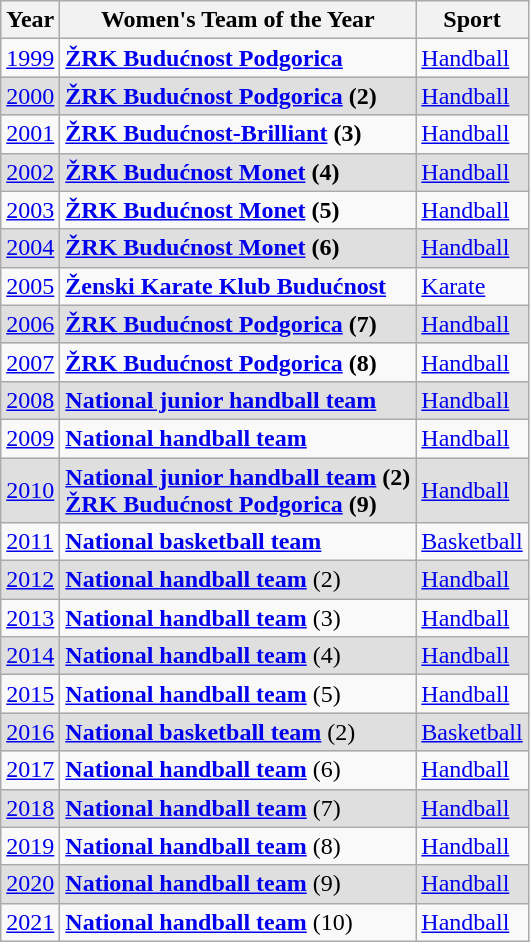<table class="wikitable">
<tr>
<th><strong>Year</strong></th>
<th><strong>Women's Team of the Year</strong></th>
<th><strong>Sport</strong></th>
</tr>
<tr>
<td><a href='#'>1999</a></td>
<td><strong><a href='#'>ŽRK Budućnost Podgorica</a></strong></td>
<td> <a href='#'>Handball</a></td>
</tr>
<tr bgcolor=#DFDFDF>
<td><a href='#'>2000</a></td>
<td><strong><a href='#'>ŽRK Budućnost Podgorica</a> (2)</strong></td>
<td> <a href='#'>Handball</a></td>
</tr>
<tr>
<td><a href='#'>2001</a></td>
<td><strong><a href='#'>ŽRK Budućnost-Brilliant</a> (3)</strong></td>
<td> <a href='#'>Handball</a></td>
</tr>
<tr bgcolor=#DFDFDF>
<td><a href='#'>2002</a></td>
<td><strong><a href='#'>ŽRK Budućnost Monet</a> (4)</strong></td>
<td> <a href='#'>Handball</a></td>
</tr>
<tr>
<td><a href='#'>2003</a></td>
<td><strong><a href='#'>ŽRK Budućnost Monet</a> (5)</strong></td>
<td> <a href='#'>Handball</a></td>
</tr>
<tr bgcolor=#DFDFDF>
<td><a href='#'>2004</a></td>
<td><strong><a href='#'>ŽRK Budućnost Monet</a> (6)</strong></td>
<td> <a href='#'>Handball</a></td>
</tr>
<tr>
<td><a href='#'>2005</a></td>
<td><strong><a href='#'>Ženski Karate Klub Budućnost</a></strong></td>
<td> <a href='#'>Karate</a></td>
</tr>
<tr bgcolor=#DFDFDF>
<td><a href='#'>2006</a></td>
<td><strong><a href='#'>ŽRK Budućnost Podgorica</a> (7)</strong></td>
<td> <a href='#'>Handball</a></td>
</tr>
<tr>
<td><a href='#'>2007</a></td>
<td><strong><a href='#'>ŽRK Budućnost Podgorica</a> (8)</strong></td>
<td> <a href='#'>Handball</a></td>
</tr>
<tr bgcolor=#DFDFDF>
<td><a href='#'>2008</a></td>
<td><strong><a href='#'>National junior handball team</a></strong></td>
<td> <a href='#'>Handball</a></td>
</tr>
<tr>
<td><a href='#'>2009</a></td>
<td><strong><a href='#'>National handball team</a></strong></td>
<td> <a href='#'>Handball</a></td>
</tr>
<tr bgcolor=#DFDFDF>
<td><a href='#'>2010</a></td>
<td><strong><a href='#'>National junior handball team</a> (2)</strong> <br><strong><a href='#'>ŽRK Budućnost Podgorica</a> (9)</strong></td>
<td> <a href='#'>Handball</a></td>
</tr>
<tr>
<td><a href='#'>2011</a></td>
<td><strong><a href='#'>National basketball team</a></strong></td>
<td> <a href='#'>Basketball</a></td>
</tr>
<tr bgcolor=#DFDFDF>
<td><a href='#'>2012</a></td>
<td><strong><a href='#'>National handball team</a></strong> (2)</td>
<td> <a href='#'>Handball</a></td>
</tr>
<tr>
<td><a href='#'>2013</a></td>
<td><strong><a href='#'>National handball team</a></strong> (3)</td>
<td> <a href='#'>Handball</a></td>
</tr>
<tr bgcolor=#DFDFDF>
<td><a href='#'>2014</a></td>
<td><strong><a href='#'>National handball team</a></strong> (4)</td>
<td> <a href='#'>Handball</a></td>
</tr>
<tr>
<td><a href='#'>2015</a></td>
<td><strong><a href='#'>National handball team</a></strong> (5)</td>
<td> <a href='#'>Handball</a></td>
</tr>
<tr bgcolor=#DFDFDF>
<td><a href='#'>2016</a></td>
<td><strong><a href='#'>National basketball team</a></strong> (2)</td>
<td> <a href='#'>Basketball</a></td>
</tr>
<tr>
<td><a href='#'>2017</a></td>
<td><strong><a href='#'>National handball team</a></strong> (6)</td>
<td> <a href='#'>Handball</a></td>
</tr>
<tr bgcolor=#DFDFDF>
<td><a href='#'>2018</a></td>
<td><strong><a href='#'>National handball team</a></strong> (7)</td>
<td> <a href='#'>Handball</a></td>
</tr>
<tr>
<td><a href='#'>2019</a></td>
<td><strong><a href='#'>National handball team</a></strong> (8)</td>
<td> <a href='#'>Handball</a></td>
</tr>
<tr bgcolor=#DFDFDF>
<td><a href='#'>2020</a></td>
<td><strong><a href='#'>National handball team</a></strong> (9)</td>
<td> <a href='#'>Handball</a></td>
</tr>
<tr>
<td><a href='#'>2021</a></td>
<td><strong><a href='#'>National handball team</a></strong> (10)</td>
<td> <a href='#'>Handball</a></td>
</tr>
</table>
